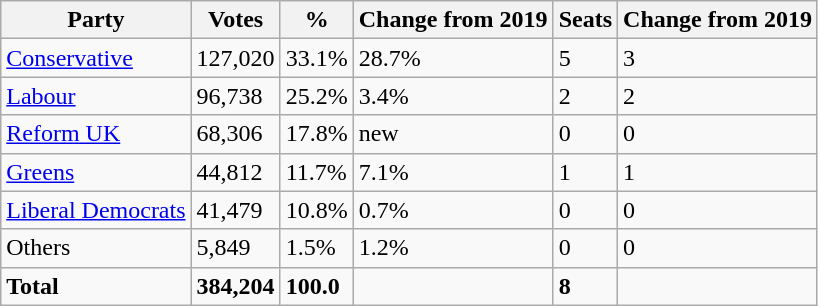<table class="wikitable">
<tr>
<th>Party</th>
<th>Votes</th>
<th>%</th>
<th>Change from 2019</th>
<th>Seats</th>
<th>Change from 2019</th>
</tr>
<tr>
<td><a href='#'>Conservative</a></td>
<td>127,020</td>
<td>33.1%</td>
<td>28.7%</td>
<td>5</td>
<td>3</td>
</tr>
<tr>
<td><a href='#'>Labour</a></td>
<td>96,738</td>
<td>25.2%</td>
<td>3.4%</td>
<td>2</td>
<td>2</td>
</tr>
<tr>
<td><a href='#'>Reform UK</a></td>
<td>68,306</td>
<td>17.8%</td>
<td>new</td>
<td>0</td>
<td>0</td>
</tr>
<tr>
<td><a href='#'>Greens</a></td>
<td>44,812</td>
<td>11.7%</td>
<td>7.1%</td>
<td>1</td>
<td>1</td>
</tr>
<tr>
<td><a href='#'>Liberal Democrats</a></td>
<td>41,479</td>
<td>10.8%</td>
<td>0.7%</td>
<td>0</td>
<td>0</td>
</tr>
<tr>
<td>Others</td>
<td>5,849</td>
<td>1.5%</td>
<td>1.2%</td>
<td>0</td>
<td>0</td>
</tr>
<tr>
<td><strong>Total</strong></td>
<td><strong>384,204</strong></td>
<td><strong>100.0</strong></td>
<td></td>
<td><strong>8</strong></td>
<td></td>
</tr>
</table>
